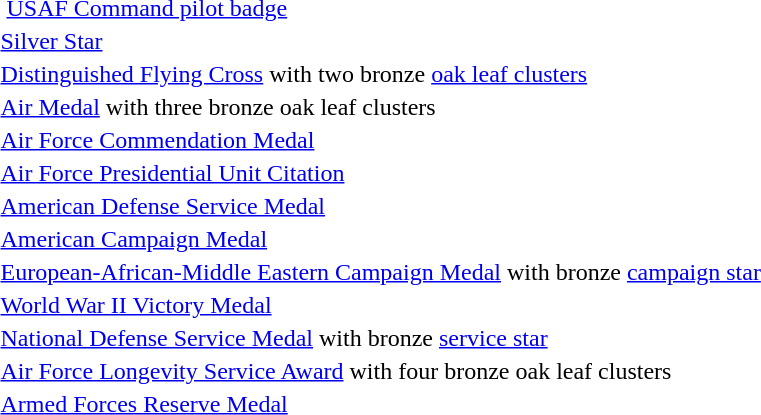<table>
<tr>
<td colspan="2">  <a href='#'>USAF Command pilot badge</a></td>
</tr>
<tr>
<td></td>
<td><a href='#'>Silver Star</a></td>
</tr>
<tr>
<td></td>
<td><a href='#'>Distinguished Flying Cross</a> with two bronze <a href='#'>oak leaf clusters</a></td>
</tr>
<tr>
<td></td>
<td><a href='#'>Air Medal</a> with three bronze oak leaf clusters</td>
</tr>
<tr>
<td></td>
<td><a href='#'>Air Force Commendation Medal</a></td>
</tr>
<tr>
<td></td>
<td><a href='#'>Air Force Presidential Unit Citation</a></td>
</tr>
<tr>
<td></td>
<td><a href='#'>American Defense Service Medal</a></td>
</tr>
<tr>
<td></td>
<td><a href='#'>American Campaign Medal</a></td>
</tr>
<tr>
<td></td>
<td><a href='#'>European-African-Middle Eastern Campaign Medal</a> with bronze <a href='#'>campaign star</a></td>
</tr>
<tr>
<td></td>
<td><a href='#'>World War II Victory Medal</a></td>
</tr>
<tr>
<td></td>
<td><a href='#'>National Defense Service Medal</a> with bronze <a href='#'>service star</a></td>
</tr>
<tr>
<td></td>
<td><a href='#'>Air Force Longevity Service Award</a> with four bronze oak leaf clusters</td>
</tr>
<tr>
<td></td>
<td><a href='#'>Armed Forces Reserve Medal</a></td>
</tr>
<tr>
</tr>
</table>
